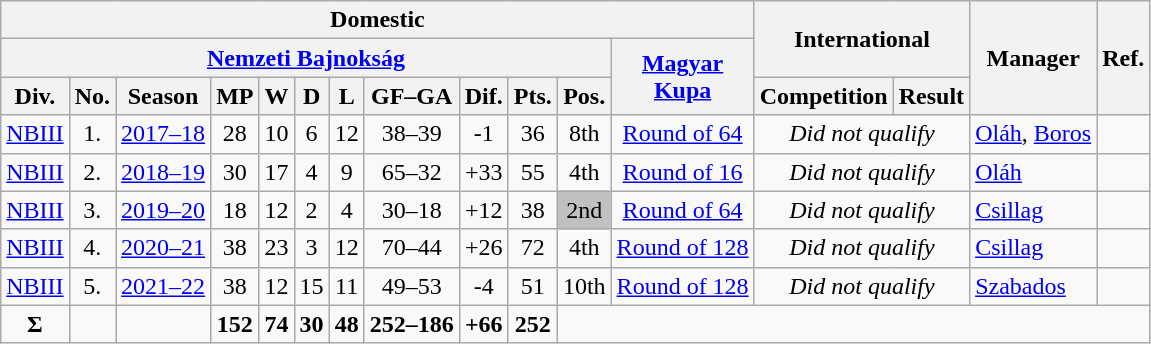<table class="wikitable"  style="text-align:center">
<tr>
<th colspan="12">Domestic</th>
<th colspan="2" rowspan="2">International</th>
<th rowspan="3">Manager</th>
<th rowspan="3">Ref.</th>
</tr>
<tr>
<th colspan="11"><a href='#'>Nemzeti Bajnokság</a></th>
<th rowspan="2"><a href='#'>Magyar<br>Kupa</a></th>
</tr>
<tr>
<th>Div.</th>
<th>No.</th>
<th>Season</th>
<th>MP</th>
<th>W</th>
<th>D</th>
<th>L</th>
<th>GF–GA</th>
<th>Dif.</th>
<th>Pts.</th>
<th>Pos.</th>
<th>Competition</th>
<th>Result</th>
</tr>
<tr>
<td><a href='#'>NBIII</a></td>
<td>1.</td>
<td><a href='#'>2017–18</a></td>
<td>28</td>
<td>10</td>
<td>6</td>
<td>12</td>
<td>38–39</td>
<td>-1</td>
<td>36</td>
<td>8th</td>
<td><a href='#'>Round of 64</a></td>
<td colspan="2" rowspan="1"><em>Did not qualify</em></td>
<td style="text-align:left"> <a href='#'>Oláh</a>,  <a href='#'>Boros</a></td>
<td></td>
</tr>
<tr>
<td><a href='#'>NBIII</a></td>
<td>2.</td>
<td><a href='#'>2018–19</a></td>
<td>30</td>
<td>17</td>
<td>4</td>
<td>9</td>
<td>65–32</td>
<td>+33</td>
<td>55</td>
<td>4th</td>
<td><a href='#'>Round of 16</a></td>
<td colspan="2" rowspan="1"><em>Did not qualify</em></td>
<td style="text-align:left"> <a href='#'>Oláh</a></td>
<td></td>
</tr>
<tr>
<td><a href='#'>NBIII</a></td>
<td>3.</td>
<td><a href='#'>2019–20</a></td>
<td>18</td>
<td>12</td>
<td>2</td>
<td>4</td>
<td>30–18</td>
<td>+12</td>
<td>38</td>
<td ! style="background:silver;">2nd</td>
<td><a href='#'>Round of 64</a></td>
<td colspan="2" rowspan="1"><em>Did not qualify</em></td>
<td style="text-align:left"> <a href='#'>Csillag</a></td>
<td></td>
</tr>
<tr>
<td><a href='#'>NBIII</a></td>
<td>4.</td>
<td><a href='#'>2020–21</a></td>
<td>38</td>
<td>23</td>
<td>3</td>
<td>12</td>
<td>70–44</td>
<td>+26</td>
<td>72</td>
<td>4th</td>
<td><a href='#'>Round of 128</a></td>
<td colspan="2" rowspan="1"><em>Did not qualify</em></td>
<td style="text-align:left"> <a href='#'>Csillag</a></td>
<td></td>
</tr>
<tr>
<td><a href='#'>NBIII</a></td>
<td>5.</td>
<td><a href='#'>2021–22</a></td>
<td>38</td>
<td>12</td>
<td>15</td>
<td>11</td>
<td>49–53</td>
<td>-4</td>
<td>51</td>
<td>10th</td>
<td><a href='#'>Round of 128</a></td>
<td colspan="2" rowspan="1"><em>Did not qualify</em></td>
<td style="text-align:left"> <a href='#'>Szabados</a></td>
<td></td>
</tr>
<tr>
<td><strong>Σ</strong></td>
<td></td>
<td></td>
<td><strong>152</strong></td>
<td><strong>74</strong></td>
<td><strong>30</strong></td>
<td><strong>48</strong></td>
<td><strong>252–186</strong></td>
<td><strong>+66</strong></td>
<td><strong>252</strong></td>
</tr>
</table>
